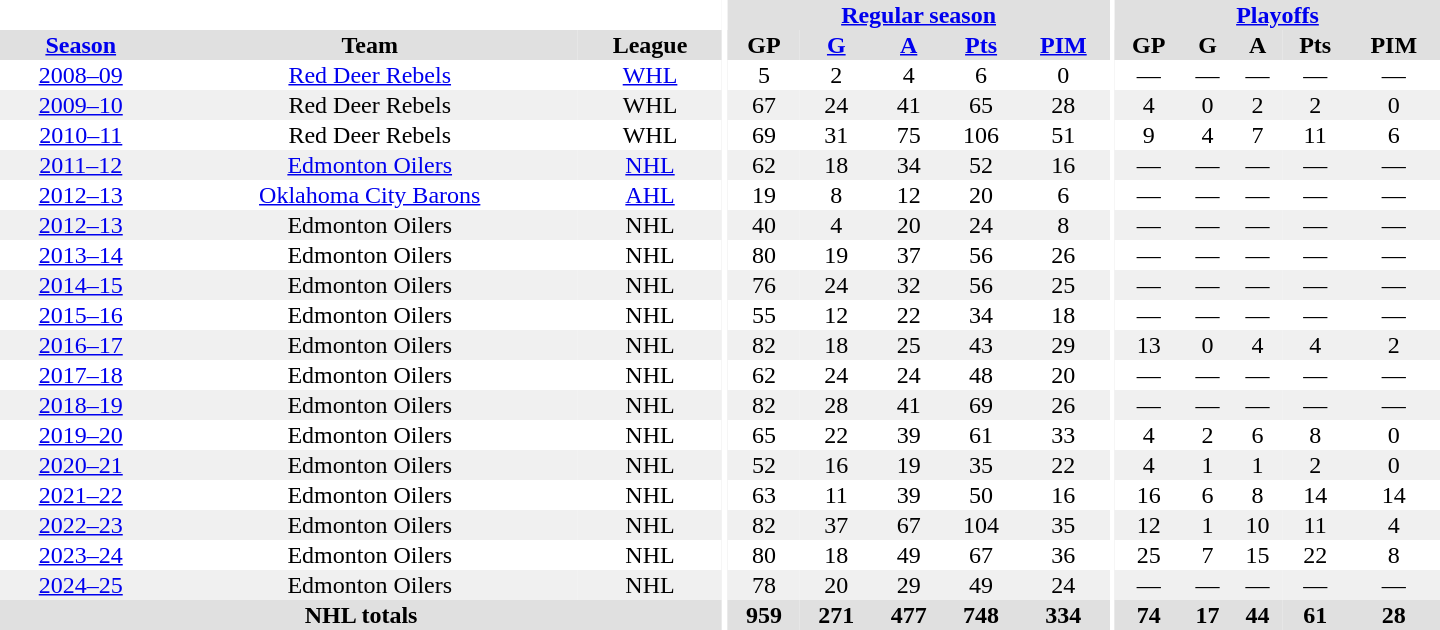<table border="0" cellpadding="1" cellspacing="0" style="text-align:center; width:60em">
<tr bgcolor="#e0e0e0">
<th colspan="3"  bgcolor="#ffffff"></th>
<th rowspan="100" bgcolor="#ffffff"></th>
<th colspan="5"><a href='#'>Regular season</a></th>
<th rowspan="100" bgcolor="#ffffff"></th>
<th colspan="5"><a href='#'>Playoffs</a></th>
</tr>
<tr bgcolor="#e0e0e0">
<th><a href='#'>Season</a></th>
<th>Team</th>
<th>League</th>
<th>GP</th>
<th><a href='#'>G</a></th>
<th><a href='#'>A</a></th>
<th><a href='#'>Pts</a></th>
<th><a href='#'>PIM</a></th>
<th>GP</th>
<th>G</th>
<th>A</th>
<th>Pts</th>
<th>PIM</th>
</tr>
<tr>
<td><a href='#'>2008–09</a></td>
<td><a href='#'>Red Deer Rebels</a></td>
<td><a href='#'>WHL</a></td>
<td>5</td>
<td>2</td>
<td>4</td>
<td>6</td>
<td>0</td>
<td>—</td>
<td>—</td>
<td>—</td>
<td>—</td>
<td>—</td>
</tr>
<tr bgcolor="#f0f0f0">
<td><a href='#'>2009–10</a></td>
<td>Red Deer Rebels</td>
<td>WHL</td>
<td>67</td>
<td>24</td>
<td>41</td>
<td>65</td>
<td>28</td>
<td>4</td>
<td>0</td>
<td>2</td>
<td>2</td>
<td>0</td>
</tr>
<tr>
<td><a href='#'>2010–11</a></td>
<td>Red Deer Rebels</td>
<td>WHL</td>
<td>69</td>
<td>31</td>
<td>75</td>
<td>106</td>
<td>51</td>
<td>9</td>
<td>4</td>
<td>7</td>
<td>11</td>
<td>6</td>
</tr>
<tr bgcolor="#f0f0f0">
<td><a href='#'>2011–12</a></td>
<td><a href='#'>Edmonton Oilers</a></td>
<td><a href='#'>NHL</a></td>
<td>62</td>
<td>18</td>
<td>34</td>
<td>52</td>
<td>16</td>
<td>—</td>
<td>—</td>
<td>—</td>
<td>—</td>
<td>—</td>
</tr>
<tr>
<td><a href='#'>2012–13</a></td>
<td><a href='#'>Oklahoma City Barons</a></td>
<td><a href='#'>AHL</a></td>
<td>19</td>
<td>8</td>
<td>12</td>
<td>20</td>
<td>6</td>
<td>—</td>
<td>—</td>
<td>—</td>
<td>—</td>
<td>—</td>
</tr>
<tr bgcolor="#f0f0f0">
<td><a href='#'>2012–13</a></td>
<td>Edmonton Oilers</td>
<td>NHL</td>
<td>40</td>
<td>4</td>
<td>20</td>
<td>24</td>
<td>8</td>
<td>—</td>
<td>—</td>
<td>—</td>
<td>—</td>
<td>—</td>
</tr>
<tr>
<td><a href='#'>2013–14</a></td>
<td>Edmonton Oilers</td>
<td>NHL</td>
<td>80</td>
<td>19</td>
<td>37</td>
<td>56</td>
<td>26</td>
<td>—</td>
<td>—</td>
<td>—</td>
<td>—</td>
<td>—</td>
</tr>
<tr bgcolor="#f0f0f0">
<td><a href='#'>2014–15</a></td>
<td>Edmonton Oilers</td>
<td>NHL</td>
<td>76</td>
<td>24</td>
<td>32</td>
<td>56</td>
<td>25</td>
<td>—</td>
<td>—</td>
<td>—</td>
<td>—</td>
<td>—</td>
</tr>
<tr>
<td><a href='#'>2015–16</a></td>
<td>Edmonton Oilers</td>
<td>NHL</td>
<td>55</td>
<td>12</td>
<td>22</td>
<td>34</td>
<td>18</td>
<td>—</td>
<td>—</td>
<td>—</td>
<td>—</td>
<td>—</td>
</tr>
<tr bgcolor="#f0f0f0">
<td><a href='#'>2016–17</a></td>
<td>Edmonton Oilers</td>
<td>NHL</td>
<td>82</td>
<td>18</td>
<td>25</td>
<td>43</td>
<td>29</td>
<td>13</td>
<td>0</td>
<td>4</td>
<td>4</td>
<td>2</td>
</tr>
<tr>
<td><a href='#'>2017–18</a></td>
<td>Edmonton Oilers</td>
<td>NHL</td>
<td>62</td>
<td>24</td>
<td>24</td>
<td>48</td>
<td>20</td>
<td>—</td>
<td>—</td>
<td>—</td>
<td>—</td>
<td>—</td>
</tr>
<tr bgcolor="#f0f0f0">
<td><a href='#'>2018–19</a></td>
<td>Edmonton Oilers</td>
<td>NHL</td>
<td>82</td>
<td>28</td>
<td>41</td>
<td>69</td>
<td>26</td>
<td>—</td>
<td>—</td>
<td>—</td>
<td>—</td>
<td>—</td>
</tr>
<tr>
<td><a href='#'>2019–20</a></td>
<td>Edmonton Oilers</td>
<td>NHL</td>
<td>65</td>
<td>22</td>
<td>39</td>
<td>61</td>
<td>33</td>
<td>4</td>
<td>2</td>
<td>6</td>
<td>8</td>
<td>0</td>
</tr>
<tr bgcolor="#f0f0f0">
<td><a href='#'>2020–21</a></td>
<td>Edmonton Oilers</td>
<td>NHL</td>
<td>52</td>
<td>16</td>
<td>19</td>
<td>35</td>
<td>22</td>
<td>4</td>
<td>1</td>
<td>1</td>
<td>2</td>
<td>0</td>
</tr>
<tr>
<td><a href='#'>2021–22</a></td>
<td>Edmonton Oilers</td>
<td>NHL</td>
<td>63</td>
<td>11</td>
<td>39</td>
<td>50</td>
<td>16</td>
<td>16</td>
<td>6</td>
<td>8</td>
<td>14</td>
<td>14</td>
</tr>
<tr bgcolor="#f0f0f0">
<td><a href='#'>2022–23</a></td>
<td>Edmonton Oilers</td>
<td>NHL</td>
<td>82</td>
<td>37</td>
<td>67</td>
<td>104</td>
<td>35</td>
<td>12</td>
<td>1</td>
<td>10</td>
<td>11</td>
<td>4</td>
</tr>
<tr>
<td><a href='#'>2023–24</a></td>
<td>Edmonton Oilers</td>
<td>NHL</td>
<td>80</td>
<td>18</td>
<td>49</td>
<td>67</td>
<td>36</td>
<td>25</td>
<td>7</td>
<td>15</td>
<td>22</td>
<td>8</td>
</tr>
<tr bgcolor="#f0f0f0">
<td><a href='#'>2024–25</a></td>
<td>Edmonton Oilers</td>
<td>NHL</td>
<td>78</td>
<td>20</td>
<td>29</td>
<td>49</td>
<td>24</td>
<td>—</td>
<td>—</td>
<td>—</td>
<td>—</td>
<td>—</td>
</tr>
<tr ALIGN="centre" bgcolor="#e0e0e0">
<th colspan="3">NHL totals</th>
<th>959</th>
<th>271</th>
<th>477</th>
<th>748</th>
<th>334</th>
<th>74</th>
<th>17</th>
<th>44</th>
<th>61</th>
<th>28</th>
</tr>
</table>
